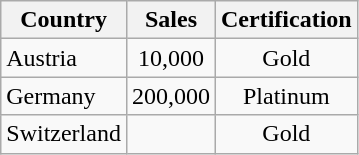<table class="wikitable sortable">
<tr>
<th align="center">Country</th>
<th align="center">Sales</th>
<th align="center">Certification</th>
</tr>
<tr>
<td>Austria</td>
<td align="center">10,000</td>
<td align="center">Gold</td>
</tr>
<tr>
<td>Germany</td>
<td align="center">200,000</td>
<td align="center">Platinum</td>
</tr>
<tr>
<td>Switzerland</td>
<td align="center"></td>
<td align="center">Gold</td>
</tr>
</table>
